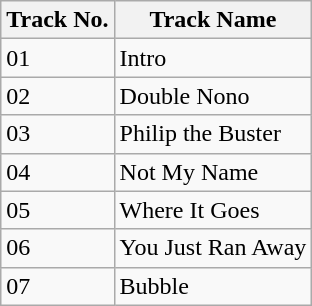<table class="wikitable">
<tr>
<th>Track No.</th>
<th>Track Name</th>
</tr>
<tr>
<td>01</td>
<td>Intro</td>
</tr>
<tr>
<td>02</td>
<td>Double Nono</td>
</tr>
<tr>
<td>03</td>
<td>Philip the Buster</td>
</tr>
<tr>
<td>04</td>
<td>Not My Name</td>
</tr>
<tr>
<td>05</td>
<td>Where It Goes</td>
</tr>
<tr>
<td>06</td>
<td>You Just Ran Away</td>
</tr>
<tr>
<td>07</td>
<td>Bubble</td>
</tr>
</table>
